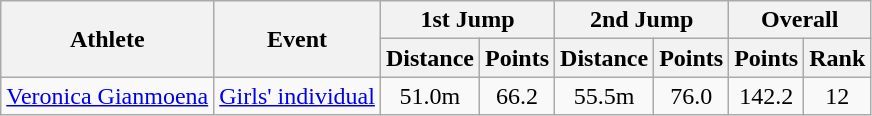<table class="wikitable">
<tr>
<th rowspan="2">Athlete</th>
<th rowspan="2">Event</th>
<th colspan="2">1st Jump</th>
<th colspan="2">2nd Jump</th>
<th colspan="2">Overall</th>
</tr>
<tr>
<th>Distance</th>
<th>Points</th>
<th>Distance</th>
<th>Points</th>
<th>Points</th>
<th>Rank</th>
</tr>
<tr>
<td><a href='#'>Veronica Gianmoena</a></td>
<td><a href='#'>Girls' individual</a></td>
<td align="center">51.0m</td>
<td align="center">66.2</td>
<td align="center">55.5m</td>
<td align="center">76.0</td>
<td align="center">142.2</td>
<td align="center">12</td>
</tr>
</table>
